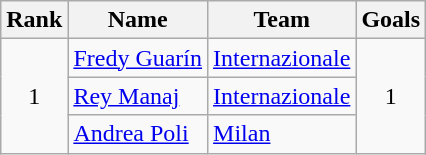<table class="wikitable" style="text-align: center;">
<tr>
<th>Rank</th>
<th>Name</th>
<th>Team</th>
<th>Goals</th>
</tr>
<tr>
<td rowspan=3>1</td>
<td align="left"> <a href='#'>Fredy Guarín</a></td>
<td align="left"><a href='#'>Internazionale</a></td>
<td rowspan=3>1</td>
</tr>
<tr>
<td align="left"> <a href='#'>Rey Manaj</a></td>
<td align="left"><a href='#'>Internazionale</a></td>
</tr>
<tr>
<td align="left"> <a href='#'>Andrea Poli</a></td>
<td align="left"><a href='#'>Milan</a></td>
</tr>
</table>
